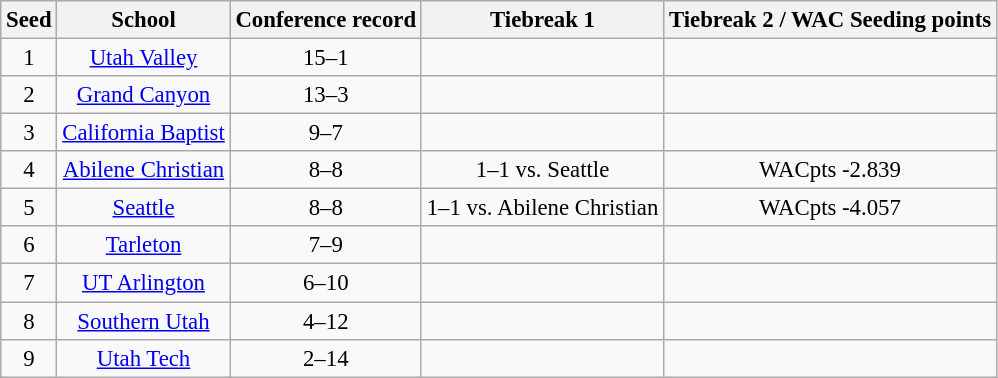<table class="wikitable" style="white-space:nowrap; font-size:95%;text-align:center">
<tr>
<th>Seed</th>
<th>School</th>
<th>Conference record</th>
<th>Tiebreak 1</th>
<th>Tiebreak 2 / WAC Seeding points</th>
</tr>
<tr>
<td>1</td>
<td><a href='#'>Utah Valley</a></td>
<td>15–1</td>
<td></td>
<td></td>
</tr>
<tr>
<td>2</td>
<td><a href='#'>Grand Canyon</a></td>
<td>13–3</td>
<td></td>
<td></td>
</tr>
<tr>
<td>3</td>
<td><a href='#'>California Baptist</a></td>
<td>9–7</td>
<td></td>
<td></td>
</tr>
<tr>
<td>4</td>
<td><a href='#'>Abilene Christian</a></td>
<td>8–8</td>
<td>1–1 vs. Seattle</td>
<td>WACpts -2.839</td>
</tr>
<tr>
<td>5</td>
<td><a href='#'>Seattle</a></td>
<td>8–8</td>
<td>1–1 vs. Abilene Christian</td>
<td>WACpts -4.057</td>
</tr>
<tr>
<td>6</td>
<td><a href='#'>Tarleton</a></td>
<td>7–9</td>
<td></td>
<td></td>
</tr>
<tr>
<td>7</td>
<td><a href='#'>UT Arlington</a></td>
<td>6–10</td>
<td></td>
<td></td>
</tr>
<tr>
<td>8</td>
<td><a href='#'>Southern Utah</a></td>
<td>4–12</td>
<td></td>
<td></td>
</tr>
<tr>
<td>9</td>
<td><a href='#'>Utah Tech</a></td>
<td>2–14</td>
<td></td>
<td></td>
</tr>
</table>
